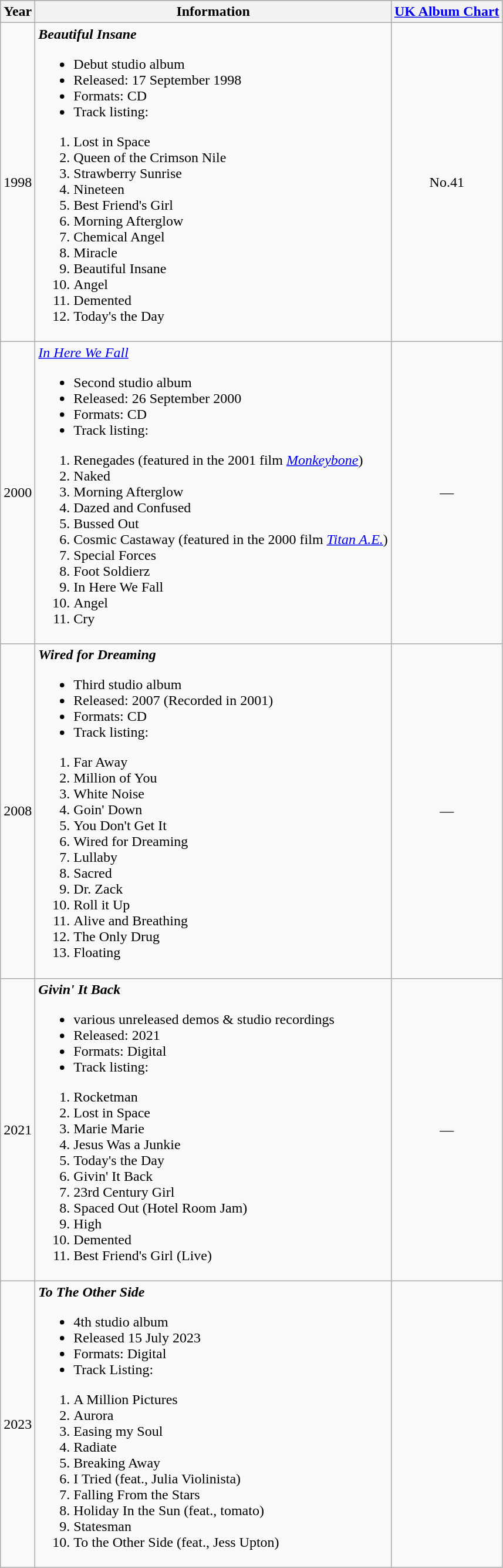<table class="wikitable">
<tr style="background:#b0c4de; text-align:center;">
<th>Year</th>
<th>Information</th>
<th><a href='#'>UK Album Chart</a></th>
</tr>
<tr>
<td>1998</td>
<td><strong><em>Beautiful Insane</em></strong><br><ul><li>Debut studio album</li><li>Released: 17 September 1998</li><li>Formats: CD</li><li>Track listing:</li></ul><ol><li>Lost in Space</li><li>Queen of the Crimson Nile</li><li>Strawberry Sunrise</li><li>Nineteen</li><li>Best Friend's Girl</li><li>Morning Afterglow</li><li>Chemical Angel</li><li>Miracle</li><li>Beautiful Insane</li><li>Angel</li><li>Demented</li><li>Today's the Day</li></ol></td>
<td style="text-align:center;">No.41</td>
</tr>
<tr>
<td>2000</td>
<td><em><a href='#'>In Here We Fall</a></em><br><ul><li>Second studio album</li><li>Released: 26 September 2000</li><li>Formats: CD</li><li>Track listing:</li></ul><ol><li>Renegades (featured in the 2001 film <em><a href='#'>Monkeybone</a></em>)</li><li>Naked</li><li>Morning Afterglow</li><li>Dazed and Confused</li><li>Bussed Out</li><li>Cosmic Castaway (featured in the 2000 film <em><a href='#'>Titan A.E.</a></em>)</li><li>Special Forces</li><li>Foot Soldierz</li><li>In Here We Fall</li><li>Angel</li><li>Cry</li></ol></td>
<td style="text-align:center;">—</td>
</tr>
<tr>
<td>2008</td>
<td><strong><em>Wired for Dreaming</em></strong><br><ul><li>Third studio album</li><li>Released: 2007 (Recorded in 2001)</li><li>Formats: CD</li><li>Track listing:</li></ul><ol><li>Far Away</li><li>Million of You</li><li>White Noise</li><li>Goin' Down</li><li>You Don't Get It</li><li>Wired for Dreaming</li><li>Lullaby</li><li>Sacred</li><li>Dr. Zack</li><li>Roll it Up</li><li>Alive and Breathing</li><li>The Only Drug</li><li>Floating</li></ol></td>
<td style="text-align:center;">—</td>
</tr>
<tr>
<td>2021</td>
<td><strong><em>Givin' It Back</em></strong><br><ul><li>various unreleased demos & studio recordings</li><li>Released: 2021</li><li>Formats: Digital</li><li>Track listing:</li></ul><ol><li>Rocketman</li><li>Lost in Space</li><li>Marie Marie</li><li>Jesus Was a Junkie</li><li>Today's the Day</li><li>Givin' It Back</li><li>23rd Century Girl</li><li>Spaced Out (Hotel Room Jam)</li><li>High</li><li>Demented</li><li>Best Friend's Girl (Live)</li></ol></td>
<td style="text-align:center;">—</td>
</tr>
<tr>
<td>2023</td>
<td><strong><em>To The Other Side</em></strong><br><ul><li>4th studio album</li><li>Released 15 July 2023</li><li>Formats: Digital</li><li>Track Listing:</li></ul><ol><li>A Million Pictures</li><li>Aurora</li><li>Easing my Soul</li><li>Radiate</li><li>Breaking Away</li><li>I Tried (feat., Julia Violinista)</li><li>Falling From the Stars</li><li>Holiday In the Sun (feat., tomato)</li><li>Statesman</li><li>To the Other Side (feat., Jess Upton)</li></ol></td>
<td></td>
</tr>
</table>
